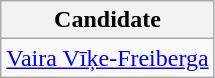<table class="wikitable" style="text-align: left;">
<tr>
<th>Candidate</th>
</tr>
<tr>
<td><a href='#'>Vaira Vīķe-Freiberga</a></td>
</tr>
</table>
